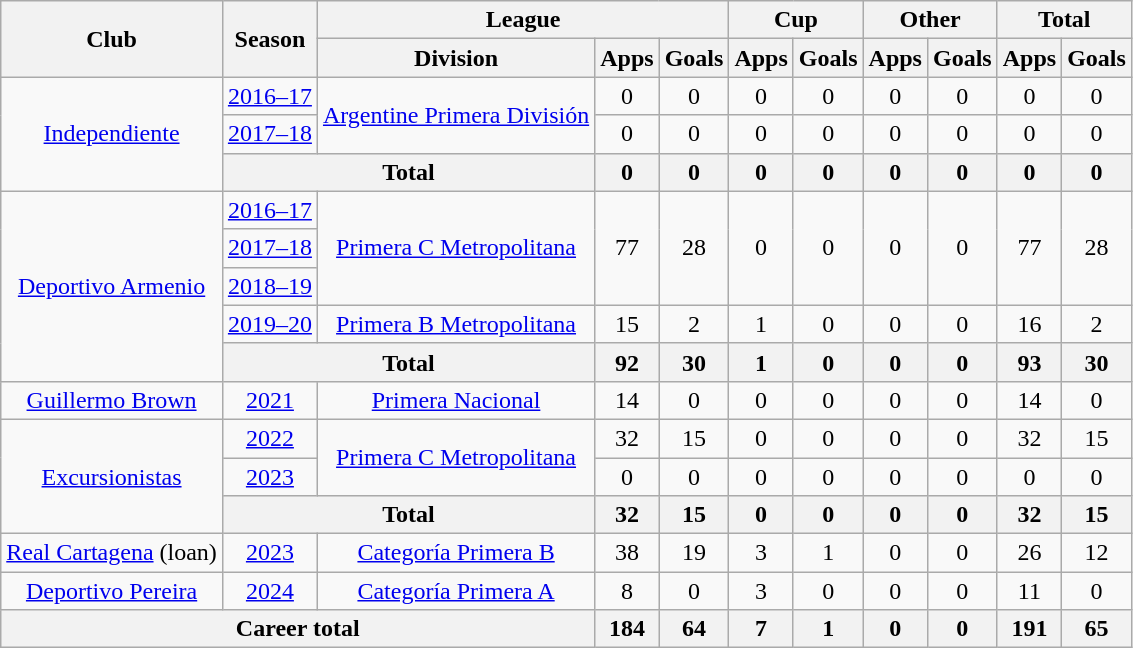<table class=wikitable style=text-align:center>
<tr>
<th rowspan="2">Club</th>
<th rowspan="2">Season</th>
<th colspan="3">League</th>
<th colspan="2">Cup</th>
<th colspan="2">Other</th>
<th colspan="2">Total</th>
</tr>
<tr>
<th>Division</th>
<th>Apps</th>
<th>Goals</th>
<th>Apps</th>
<th>Goals</th>
<th>Apps</th>
<th>Goals</th>
<th>Apps</th>
<th>Goals</th>
</tr>
<tr>
<td rowspan="3"><a href='#'>Independiente</a></td>
<td><a href='#'>2016–17</a></td>
<td rowspan="2"><a href='#'>Argentine Primera División</a></td>
<td>0</td>
<td>0</td>
<td>0</td>
<td>0</td>
<td>0</td>
<td>0</td>
<td>0</td>
<td>0</td>
</tr>
<tr>
<td><a href='#'>2017–18</a></td>
<td>0</td>
<td>0</td>
<td>0</td>
<td>0</td>
<td>0</td>
<td>0</td>
<td>0</td>
<td>0</td>
</tr>
<tr>
<th colspan="2"><strong>Total</strong></th>
<th>0</th>
<th>0</th>
<th>0</th>
<th>0</th>
<th>0</th>
<th>0</th>
<th>0</th>
<th>0</th>
</tr>
<tr>
<td rowspan="5"><a href='#'>Deportivo Armenio</a></td>
<td><a href='#'>2016–17</a></td>
<td rowspan="3"><a href='#'>Primera C Metropolitana</a></td>
<td rowspan="3">77</td>
<td rowspan="3">28</td>
<td rowspan="3">0</td>
<td rowspan="3">0</td>
<td rowspan="3">0</td>
<td rowspan="3">0</td>
<td rowspan="3">77</td>
<td rowspan="3">28</td>
</tr>
<tr>
<td><a href='#'>2017–18</a></td>
</tr>
<tr>
<td><a href='#'>2018–19</a></td>
</tr>
<tr>
<td><a href='#'>2019–20</a></td>
<td><a href='#'>Primera B Metropolitana</a></td>
<td>15</td>
<td>2</td>
<td>1</td>
<td>0</td>
<td>0</td>
<td>0</td>
<td>16</td>
<td>2</td>
</tr>
<tr>
<th colspan="2"><strong>Total</strong></th>
<th>92</th>
<th>30</th>
<th>1</th>
<th>0</th>
<th>0</th>
<th>0</th>
<th>93</th>
<th>30</th>
</tr>
<tr>
<td><a href='#'>Guillermo Brown</a></td>
<td><a href='#'>2021</a></td>
<td><a href='#'>Primera Nacional</a></td>
<td>14</td>
<td>0</td>
<td>0</td>
<td>0</td>
<td>0</td>
<td>0</td>
<td>14</td>
<td>0</td>
</tr>
<tr>
<td rowspan="3"><a href='#'>Excursionistas</a></td>
<td><a href='#'>2022</a></td>
<td rowspan="2"><a href='#'>Primera C Metropolitana</a></td>
<td>32</td>
<td>15</td>
<td>0</td>
<td>0</td>
<td>0</td>
<td>0</td>
<td>32</td>
<td>15</td>
</tr>
<tr>
<td><a href='#'>2023</a></td>
<td>0</td>
<td>0</td>
<td>0</td>
<td>0</td>
<td>0</td>
<td>0</td>
<td>0</td>
<td>0</td>
</tr>
<tr>
<th colspan="2"><strong>Total</strong></th>
<th>32</th>
<th>15</th>
<th>0</th>
<th>0</th>
<th>0</th>
<th>0</th>
<th>32</th>
<th>15</th>
</tr>
<tr>
<td><a href='#'>Real Cartagena</a> (loan)</td>
<td><a href='#'>2023</a></td>
<td><a href='#'>Categoría Primera B</a></td>
<td>38</td>
<td>19</td>
<td>3</td>
<td>1</td>
<td>0</td>
<td>0</td>
<td>26</td>
<td>12</td>
</tr>
<tr>
<td><a href='#'>Deportivo Pereira</a></td>
<td><a href='#'>2024</a></td>
<td><a href='#'>Categoría Primera A</a></td>
<td>8</td>
<td>0</td>
<td>3</td>
<td>0</td>
<td>0</td>
<td>0</td>
<td>11</td>
<td>0</td>
</tr>
<tr>
<th colspan="3"><strong>Career total</strong></th>
<th>184</th>
<th>64</th>
<th>7</th>
<th>1</th>
<th>0</th>
<th>0</th>
<th>191</th>
<th>65</th>
</tr>
</table>
